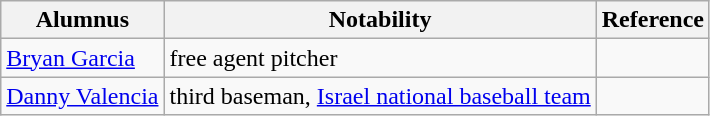<table class="wikitable">
<tr>
<th>Alumnus</th>
<th>Notability</th>
<th>Reference</th>
</tr>
<tr>
<td><a href='#'>Bryan Garcia</a></td>
<td>free agent pitcher</td>
</tr>
<tr>
<td><a href='#'>Danny Valencia</a></td>
<td>third baseman, <a href='#'>Israel national baseball team</a></td>
<td></td>
</tr>
</table>
